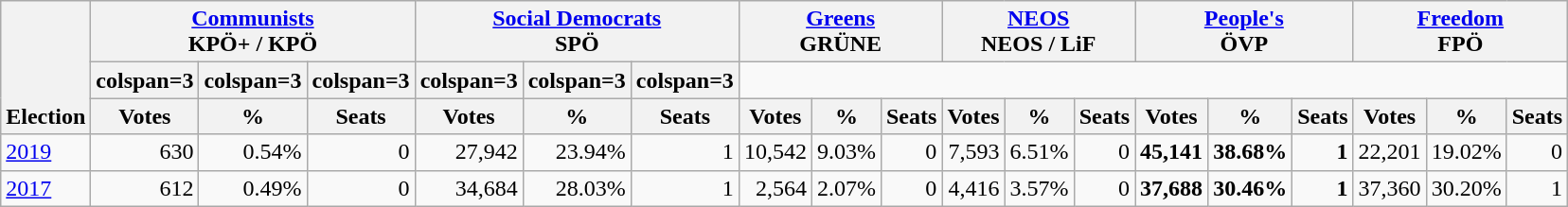<table class="wikitable" border="1" style="font-size:100%; text-align:right;">
<tr>
<th style="text-align:left;" valign=bottom rowspan=3>Election</th>
<th valign=bottom colspan=3><a href='#'>Communists</a><br>KPÖ+ / KPÖ</th>
<th valign=bottom colspan=3><a href='#'>Social Democrats</a><br>SPÖ</th>
<th valign=bottom colspan=3><a href='#'>Greens</a><br>GRÜNE</th>
<th valign=bottom colspan=3><a href='#'>NEOS</a><br>NEOS / LiF</th>
<th valign=bottom colspan=3><a href='#'>People's</a><br>ÖVP</th>
<th valign=bottom colspan=3><a href='#'>Freedom</a><br>FPÖ</th>
</tr>
<tr>
<th>colspan=3 </th>
<th>colspan=3 </th>
<th>colspan=3 </th>
<th>colspan=3 </th>
<th>colspan=3 </th>
<th>colspan=3 </th>
</tr>
<tr>
<th>Votes</th>
<th>%</th>
<th>Seats</th>
<th>Votes</th>
<th>%</th>
<th>Seats</th>
<th>Votes</th>
<th>%</th>
<th>Seats</th>
<th>Votes</th>
<th>%</th>
<th>Seats</th>
<th>Votes</th>
<th>%</th>
<th>Seats</th>
<th>Votes</th>
<th>%</th>
<th>Seats</th>
</tr>
<tr>
<td align=left><a href='#'>2019</a></td>
<td>630</td>
<td>0.54%</td>
<td>0</td>
<td>27,942</td>
<td>23.94%</td>
<td>1</td>
<td>10,542</td>
<td>9.03%</td>
<td>0</td>
<td>7,593</td>
<td>6.51%</td>
<td>0</td>
<td><strong>45,141</strong></td>
<td><strong>38.68%</strong></td>
<td><strong>1</strong></td>
<td>22,201</td>
<td>19.02%</td>
<td>0</td>
</tr>
<tr>
<td align=left><a href='#'>2017</a></td>
<td>612</td>
<td>0.49%</td>
<td>0</td>
<td>34,684</td>
<td>28.03%</td>
<td>1</td>
<td>2,564</td>
<td>2.07%</td>
<td>0</td>
<td>4,416</td>
<td>3.57%</td>
<td>0</td>
<td><strong>37,688</strong></td>
<td><strong>30.46%</strong></td>
<td><strong>1</strong></td>
<td>37,360</td>
<td>30.20%</td>
<td>1</td>
</tr>
</table>
